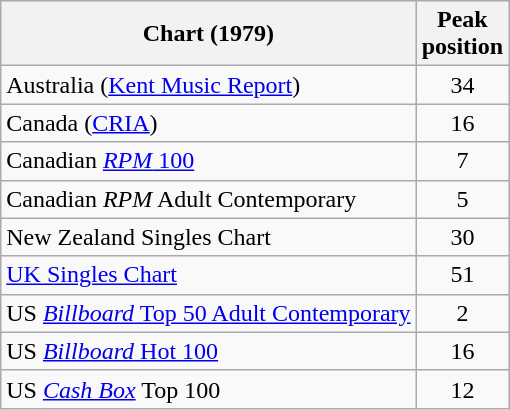<table class="wikitable sortable">
<tr>
<th>Chart (1979)</th>
<th>Peak<br>position</th>
</tr>
<tr>
<td>Australia (<a href='#'>Kent Music Report</a>)</td>
<td style="text-align:center;">34</td>
</tr>
<tr>
<td>Canada (<a href='#'>CRIA</a>)</td>
<td style="text-align:center;">16</td>
</tr>
<tr>
<td>Canadian <a href='#'><em>RPM</em> 100</a></td>
<td style="text-align:center;">7</td>
</tr>
<tr>
<td>Canadian <em>RPM</em> Adult Contemporary</td>
<td style="text-align:center;">5</td>
</tr>
<tr>
<td align="left">New Zealand Singles Chart</td>
<td style="text-align:center;">30</td>
</tr>
<tr>
<td><a href='#'>UK Singles Chart</a></td>
<td style="text-align:center;">51</td>
</tr>
<tr>
<td>US <a href='#'><em>Billboard</em> Top 50 Adult Contemporary</a></td>
<td style="text-align:center;">2</td>
</tr>
<tr>
<td>US <a href='#'><em>Billboard</em> Hot 100</a></td>
<td style="text-align:center;">16</td>
</tr>
<tr>
<td>US <em><a href='#'>Cash Box</a></em> Top 100</td>
<td style="text-align:center;">12</td>
</tr>
</table>
